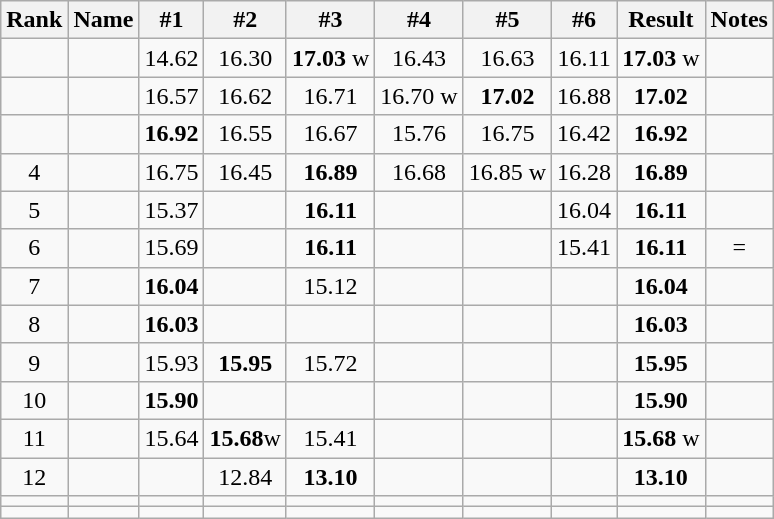<table class="wikitable sortable" style="text-align:center">
<tr>
<th>Rank</th>
<th>Name</th>
<th>#1</th>
<th>#2</th>
<th>#3</th>
<th>#4</th>
<th>#5</th>
<th>#6</th>
<th>Result</th>
<th>Notes</th>
</tr>
<tr>
<td></td>
<td align="left"></td>
<td>14.62</td>
<td>16.30</td>
<td><strong>17.03</strong> w</td>
<td>16.43</td>
<td>16.63</td>
<td>16.11</td>
<td><strong>17.03</strong> w</td>
<td></td>
</tr>
<tr>
<td></td>
<td align="left"></td>
<td>16.57</td>
<td>16.62</td>
<td>16.71</td>
<td>16.70 w</td>
<td><strong>17.02</strong></td>
<td>16.88</td>
<td><strong>17.02</strong></td>
<td></td>
</tr>
<tr>
<td></td>
<td align="left"></td>
<td><strong>16.92</strong></td>
<td>16.55</td>
<td>16.67</td>
<td>15.76</td>
<td>16.75</td>
<td>16.42</td>
<td><strong>16.92</strong></td>
<td></td>
</tr>
<tr>
<td>4</td>
<td align="left"></td>
<td>16.75</td>
<td>16.45</td>
<td><strong>16.89</strong></td>
<td>16.68</td>
<td>16.85 w</td>
<td>16.28</td>
<td><strong>16.89</strong></td>
<td></td>
</tr>
<tr>
<td>5</td>
<td align="left"></td>
<td>15.37</td>
<td></td>
<td><strong>16.11</strong></td>
<td></td>
<td></td>
<td>16.04</td>
<td><strong>16.11</strong></td>
<td></td>
</tr>
<tr>
<td>6</td>
<td align="left"></td>
<td>15.69</td>
<td></td>
<td><strong>16.11</strong></td>
<td></td>
<td></td>
<td>15.41</td>
<td><strong>16.11</strong></td>
<td>=</td>
</tr>
<tr>
<td>7</td>
<td align="left"></td>
<td><strong>16.04</strong></td>
<td></td>
<td>15.12</td>
<td></td>
<td></td>
<td></td>
<td><strong>16.04</strong></td>
<td></td>
</tr>
<tr>
<td>8</td>
<td align="left"></td>
<td><strong>16.03</strong></td>
<td></td>
<td></td>
<td></td>
<td></td>
<td></td>
<td><strong>16.03</strong></td>
<td></td>
</tr>
<tr>
<td>9</td>
<td align="left"></td>
<td>15.93</td>
<td><strong>15.95</strong></td>
<td>15.72</td>
<td></td>
<td></td>
<td></td>
<td><strong>15.95</strong></td>
<td></td>
</tr>
<tr>
<td>10</td>
<td align="left"></td>
<td><strong>15.90</strong></td>
<td></td>
<td></td>
<td></td>
<td></td>
<td></td>
<td><strong>15.90</strong></td>
<td></td>
</tr>
<tr>
<td>11</td>
<td align="left"></td>
<td>15.64</td>
<td><strong>15.68</strong>w</td>
<td>15.41</td>
<td></td>
<td></td>
<td></td>
<td><strong>15.68</strong> w</td>
<td></td>
</tr>
<tr>
<td>12</td>
<td align="left"></td>
<td></td>
<td>12.84</td>
<td><strong>13.10</strong></td>
<td></td>
<td></td>
<td></td>
<td><strong>13.10</strong></td>
<td></td>
</tr>
<tr>
<td></td>
<td align="left"></td>
<td></td>
<td></td>
<td></td>
<td></td>
<td></td>
<td></td>
<td><strong></strong></td>
<td></td>
</tr>
<tr>
<td></td>
<td align="left"></td>
<td></td>
<td></td>
<td></td>
<td></td>
<td></td>
<td></td>
<td><strong></strong></td>
<td></td>
</tr>
</table>
